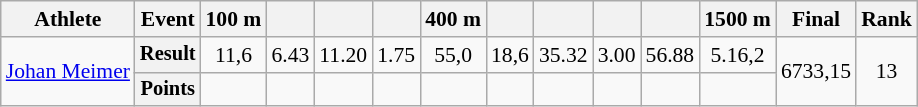<table class="wikitable" style="font-size:90%">
<tr>
<th>Athlete</th>
<th>Event</th>
<th>100 m</th>
<th></th>
<th></th>
<th></th>
<th>400 m</th>
<th></th>
<th></th>
<th></th>
<th></th>
<th>1500 m</th>
<th>Final</th>
<th>Rank</th>
</tr>
<tr align=center>
<td rowspan=2 align=left><a href='#'>Johan Meimer</a></td>
<th style="font-size:95%">Result</th>
<td>11,6</td>
<td>6.43</td>
<td>11.20</td>
<td>1.75</td>
<td>55,0</td>
<td>18,6</td>
<td>35.32</td>
<td>3.00</td>
<td>56.88</td>
<td>5.16,2</td>
<td rowspan=2>6733,15</td>
<td rowspan=2>13</td>
</tr>
<tr align=center>
<th style="font-size:95%">Points</th>
<td></td>
<td></td>
<td></td>
<td></td>
<td></td>
<td></td>
<td></td>
<td></td>
<td></td>
<td></td>
</tr>
</table>
